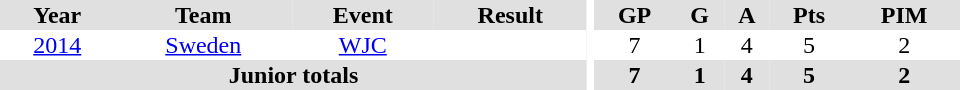<table border="0" cellpadding="1" cellspacing="0" ID="Table3" style="text-align:center; width:40em">
<tr ALIGN="center" bgcolor="#e0e0e0">
<th>Year</th>
<th>Team</th>
<th>Event</th>
<th>Result</th>
<th rowspan="99" bgcolor="#ffffff"></th>
<th>GP</th>
<th>G</th>
<th>A</th>
<th>Pts</th>
<th>PIM</th>
</tr>
<tr>
<td><a href='#'>2014</a></td>
<td><a href='#'>Sweden</a></td>
<td><a href='#'>WJC</a></td>
<td></td>
<td>7</td>
<td>1</td>
<td>4</td>
<td>5</td>
<td>2</td>
</tr>
<tr bgcolor="#e0e0e0">
<th colspan="4">Junior totals</th>
<th>7</th>
<th>1</th>
<th>4</th>
<th>5</th>
<th>2</th>
</tr>
</table>
